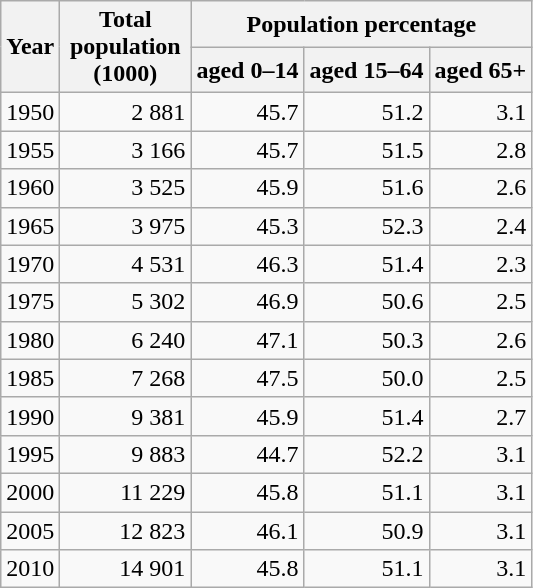<table class="wikitable" style="text-align: right;">
<tr>
<th rowspan=2>Year</th>
<th rowspan=2 width="80">Total population (1000)</th>
<th colspan=3>Population percentage</th>
</tr>
<tr>
<th>aged 0–14</th>
<th>aged 15–64</th>
<th>aged 65+</th>
</tr>
<tr>
<td>1950</td>
<td>2 881</td>
<td>45.7</td>
<td>51.2</td>
<td>3.1</td>
</tr>
<tr>
<td>1955</td>
<td>3 166</td>
<td>45.7</td>
<td>51.5</td>
<td>2.8</td>
</tr>
<tr>
<td>1960</td>
<td>3 525</td>
<td>45.9</td>
<td>51.6</td>
<td>2.6</td>
</tr>
<tr>
<td>1965</td>
<td>3 975</td>
<td>45.3</td>
<td>52.3</td>
<td>2.4</td>
</tr>
<tr>
<td>1970</td>
<td>4 531</td>
<td>46.3</td>
<td>51.4</td>
<td>2.3</td>
</tr>
<tr>
<td>1975</td>
<td>5 302</td>
<td>46.9</td>
<td>50.6</td>
<td>2.5</td>
</tr>
<tr>
<td>1980</td>
<td>6 240</td>
<td>47.1</td>
<td>50.3</td>
<td>2.6</td>
</tr>
<tr>
<td>1985</td>
<td>7 268</td>
<td>47.5</td>
<td>50.0</td>
<td>2.5</td>
</tr>
<tr>
<td>1990</td>
<td>9 381</td>
<td>45.9</td>
<td>51.4</td>
<td>2.7</td>
</tr>
<tr>
<td>1995</td>
<td>9 883</td>
<td>44.7</td>
<td>52.2</td>
<td>3.1</td>
</tr>
<tr>
<td>2000</td>
<td>11 229</td>
<td>45.8</td>
<td>51.1</td>
<td>3.1</td>
</tr>
<tr>
<td>2005</td>
<td>12 823</td>
<td>46.1</td>
<td>50.9</td>
<td>3.1</td>
</tr>
<tr>
<td>2010</td>
<td>14 901</td>
<td>45.8</td>
<td>51.1</td>
<td>3.1</td>
</tr>
</table>
